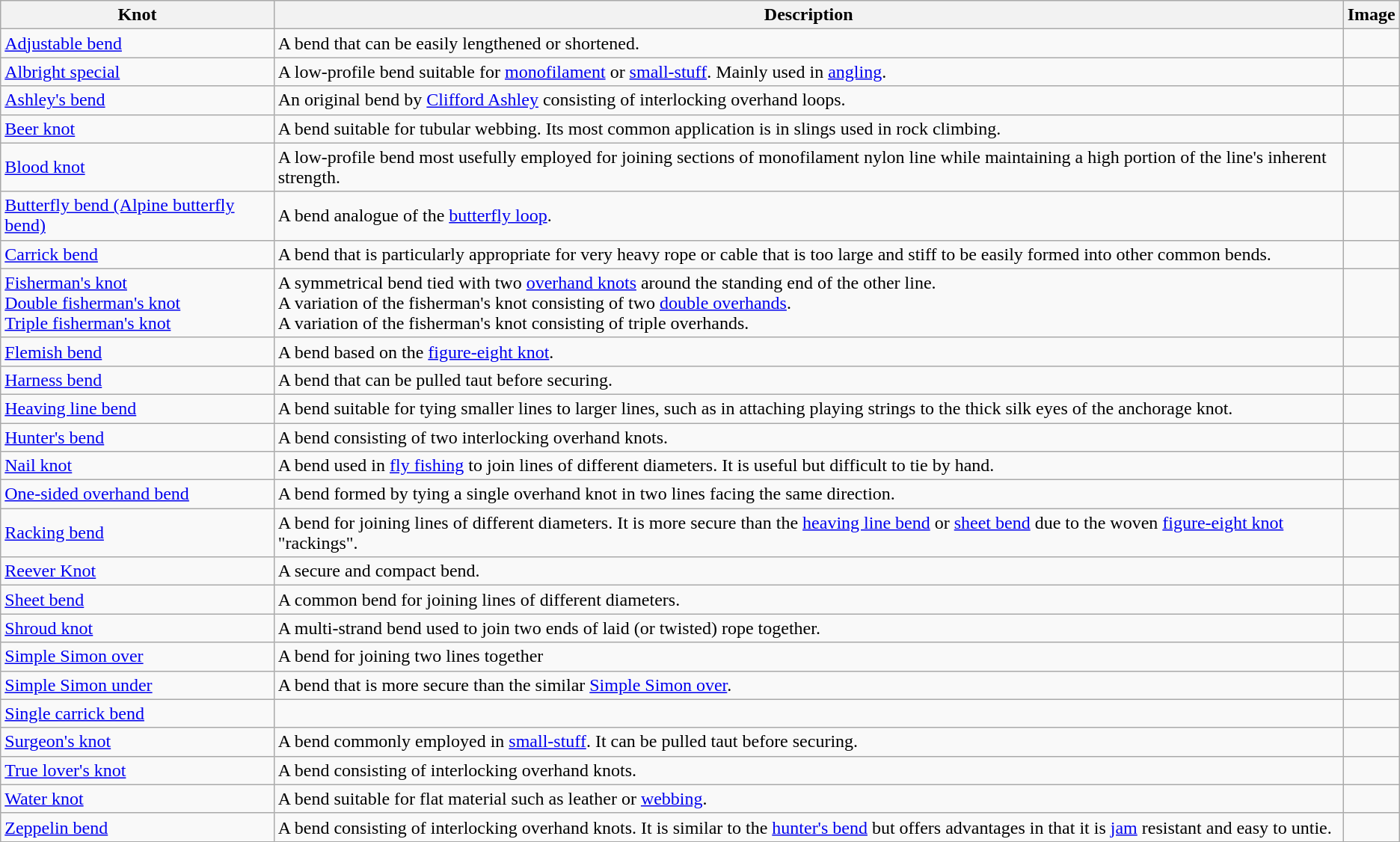<table class="wikitable">
<tr>
<th>Knot</th>
<th>Description</th>
<th>Image</th>
</tr>
<tr>
<td><a href='#'>Adjustable bend</a></td>
<td>A bend that can be easily lengthened or shortened.</td>
<td></td>
</tr>
<tr>
<td><a href='#'>Albright special</a></td>
<td>A low-profile bend suitable for <a href='#'>monofilament</a> or <a href='#'>small-stuff</a>. Mainly used in <a href='#'>angling</a>.</td>
<td></td>
</tr>
<tr>
<td><a href='#'>Ashley's bend</a></td>
<td>An original bend by <a href='#'>Clifford Ashley</a> consisting of interlocking overhand loops.</td>
<td></td>
</tr>
<tr>
<td><a href='#'>Beer knot</a></td>
<td>A bend suitable for tubular webbing. Its most common application is in slings used in rock climbing.</td>
<td></td>
</tr>
<tr>
<td><a href='#'>Blood knot</a></td>
<td>A low-profile bend most usefully employed for joining sections of monofilament nylon line while maintaining a high portion of the line's inherent strength.</td>
<td></td>
</tr>
<tr>
<td><a href='#'>Butterfly bend (Alpine butterfly bend)</a></td>
<td>A bend analogue of the <a href='#'>butterfly loop</a>.</td>
<td></td>
</tr>
<tr>
<td><a href='#'>Carrick bend</a></td>
<td>A bend that is particularly appropriate for very heavy rope or cable that is too large and stiff to be easily formed into other common bends.</td>
<td></td>
</tr>
<tr>
<td><a href='#'>Fisherman's knot</a><br><a href='#'>Double fisherman's knot</a><br><a href='#'>Triple fisherman's knot</a></td>
<td>A symmetrical bend tied with two <a href='#'>overhand knots</a> around the standing end of the other line.<br>A variation of the fisherman's knot consisting of two <a href='#'>double overhands</a>.<br>A variation of the fisherman's knot consisting of triple overhands.</td>
<td><br><br></td>
</tr>
<tr>
<td><a href='#'>Flemish bend</a></td>
<td>A bend based on the <a href='#'>figure-eight knot</a>.</td>
<td></td>
</tr>
<tr>
<td><a href='#'>Harness bend</a></td>
<td>A bend that can be pulled taut before securing.</td>
<td></td>
</tr>
<tr>
<td><a href='#'>Heaving line bend</a></td>
<td>A bend suitable for tying smaller lines to larger lines, such as in attaching playing strings to the thick silk eyes of the anchorage knot.</td>
<td></td>
</tr>
<tr>
<td><a href='#'>Hunter's bend</a></td>
<td>A bend consisting of two interlocking overhand knots.</td>
<td></td>
</tr>
<tr>
<td><a href='#'>Nail knot</a></td>
<td>A bend used in <a href='#'>fly fishing</a> to join lines of different diameters. It is useful but difficult to tie by hand.</td>
<td></td>
</tr>
<tr>
<td><a href='#'>One-sided overhand bend</a></td>
<td>A bend formed by tying a single overhand knot in two lines facing the same direction.</td>
<td></td>
</tr>
<tr>
<td><a href='#'>Racking bend</a></td>
<td>A bend for joining lines of different diameters. It is more secure than the <a href='#'>heaving line bend</a> or <a href='#'>sheet bend</a> due to the woven <a href='#'>figure-eight knot</a> "rackings".</td>
<td></td>
</tr>
<tr>
<td><a href='#'>Reever Knot</a></td>
<td>A secure and compact bend.</td>
<td></td>
</tr>
<tr>
<td><a href='#'>Sheet bend</a></td>
<td>A common bend for joining lines of different diameters.</td>
<td></td>
</tr>
<tr>
<td><a href='#'>Shroud knot</a></td>
<td>A multi-strand bend used to join two ends of laid (or twisted) rope together.</td>
<td></td>
</tr>
<tr>
<td><a href='#'>Simple Simon over</a></td>
<td>A bend for joining two lines together</td>
<td></td>
</tr>
<tr>
<td><a href='#'>Simple Simon under</a></td>
<td>A bend that is more secure than the similar <a href='#'>Simple Simon over</a>.</td>
<td></td>
</tr>
<tr>
<td><a href='#'>Single carrick bend</a></td>
<td></td>
<td></td>
</tr>
<tr>
<td><a href='#'>Surgeon's knot</a></td>
<td>A bend commonly employed in <a href='#'>small-stuff</a>. It can be pulled taut before securing.</td>
<td></td>
</tr>
<tr>
<td><a href='#'>True lover's knot</a></td>
<td>A bend consisting of interlocking overhand knots.</td>
<td></td>
</tr>
<tr>
<td><a href='#'>Water knot</a></td>
<td>A bend suitable for flat material such as leather or <a href='#'>webbing</a>.</td>
<td></td>
</tr>
<tr>
<td><a href='#'>Zeppelin bend</a></td>
<td>A bend consisting of interlocking overhand knots. It is similar to the <a href='#'>hunter's bend</a> but offers advantages in that it is <a href='#'>jam</a> resistant and easy to untie.</td>
<td></td>
</tr>
</table>
